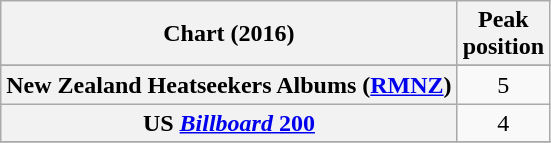<table class="wikitable sortable plainrowheaders" style="text-align:center">
<tr>
<th scope="col">Chart (2016)</th>
<th scope="col">Peak<br> position</th>
</tr>
<tr>
</tr>
<tr>
<th scope="row">New Zealand Heatseekers Albums (<a href='#'>RMNZ</a>)</th>
<td>5</td>
</tr>
<tr>
<th scope="row">US <a href='#'><em>Billboard</em> 200</a></th>
<td>4</td>
</tr>
<tr>
</tr>
</table>
